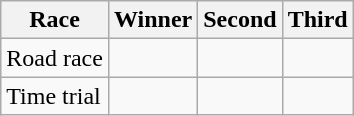<table class="wikitable">
<tr>
<th>Race</th>
<th>Winner</th>
<th>Second</th>
<th>Third</th>
</tr>
<tr>
<td>Road race</td>
<td></td>
<td></td>
<td></td>
</tr>
<tr>
<td>Time trial</td>
<td></td>
<td></td>
<td></td>
</tr>
</table>
